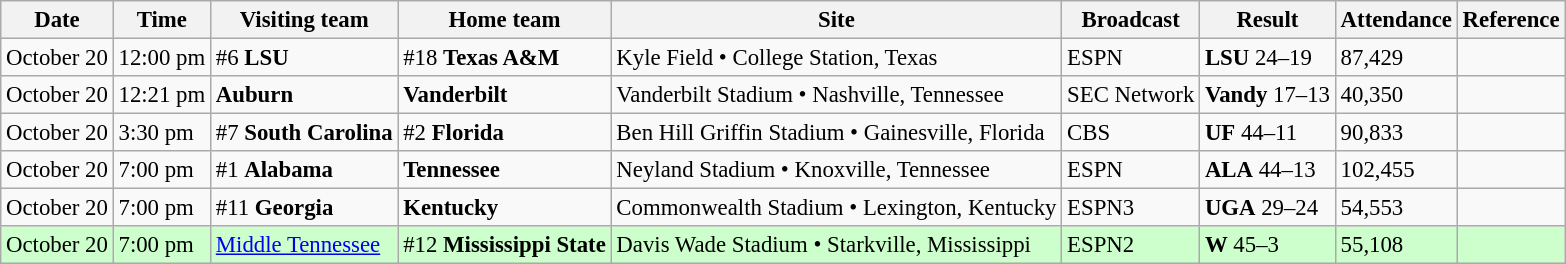<table class="wikitable" style="font-size:95%;">
<tr>
<th>Date</th>
<th>Time</th>
<th>Visiting team</th>
<th>Home team</th>
<th>Site</th>
<th>Broadcast</th>
<th>Result</th>
<th>Attendance</th>
<th class="unsortable">Reference</th>
</tr>
<tr bgcolor=>
<td>October 20</td>
<td>12:00 pm</td>
<td>#6 <strong>LSU</strong></td>
<td>#18 <strong>Texas A&M</strong></td>
<td>Kyle Field • College Station, Texas</td>
<td>ESPN</td>
<td><strong>LSU</strong> 24–19</td>
<td>87,429</td>
<td align="center"></td>
</tr>
<tr bgcolor=>
<td>October 20</td>
<td>12:21 pm</td>
<td><strong>Auburn</strong></td>
<td><strong>Vanderbilt</strong></td>
<td>Vanderbilt Stadium • Nashville, Tennessee</td>
<td>SEC Network</td>
<td><strong>Vandy</strong> 17–13</td>
<td>40,350</td>
<td align="center"></td>
</tr>
<tr bgcolor=>
<td>October 20</td>
<td>3:30 pm</td>
<td>#7 <strong>South Carolina</strong></td>
<td>#2 <strong>Florida</strong></td>
<td>Ben Hill Griffin Stadium • Gainesville, Florida</td>
<td>CBS</td>
<td><strong>UF</strong> 44–11</td>
<td>90,833</td>
<td align="center"></td>
</tr>
<tr bgcolor=>
<td>October 20</td>
<td>7:00 pm</td>
<td>#1 <strong>Alabama</strong></td>
<td><strong>Tennessee</strong></td>
<td>Neyland Stadium • Knoxville, Tennessee</td>
<td>ESPN</td>
<td><strong>ALA</strong> 44–13</td>
<td>102,455</td>
<td align="center"></td>
</tr>
<tr bgcolor=>
<td>October 20</td>
<td>7:00 pm</td>
<td>#11 <strong>Georgia</strong></td>
<td><strong>Kentucky</strong></td>
<td>Commonwealth Stadium • Lexington, Kentucky</td>
<td>ESPN3</td>
<td><strong>UGA</strong> 29–24</td>
<td>54,553</td>
<td align="center"></td>
</tr>
<tr bgcolor=ccffcc>
<td>October 20</td>
<td>7:00 pm</td>
<td><a href='#'>Middle Tennessee</a></td>
<td>#12 <strong>Mississippi State</strong></td>
<td>Davis Wade Stadium • Starkville, Mississippi</td>
<td>ESPN2</td>
<td><strong>W</strong> 45–3</td>
<td>55,108</td>
<td align="center"></td>
</tr>
</table>
